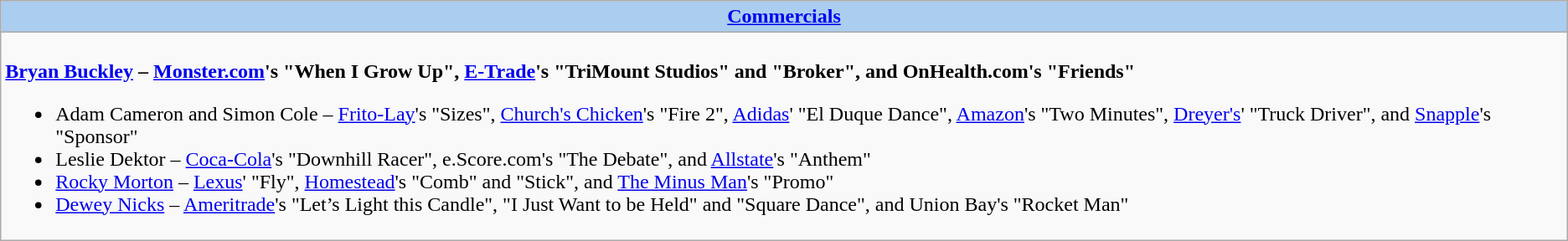<table class=wikitable style="width="100%">
<tr>
<th colspan="2" style="background:#abcdef;"><a href='#'>Commercials</a></th>
</tr>
<tr>
<td colspan="2" style="vertical-align:top;"><br><strong><a href='#'>Bryan Buckley</a> – <a href='#'>Monster.com</a>'s "When I Grow Up", <a href='#'>E-Trade</a>'s "TriMount Studios" and "Broker", and OnHealth.com's "Friends"</strong><ul><li>Adam Cameron and Simon Cole – <a href='#'>Frito-Lay</a>'s "Sizes", <a href='#'>Church's Chicken</a>'s "Fire 2", <a href='#'>Adidas</a>' "El Duque Dance", <a href='#'>Amazon</a>'s "Two Minutes", <a href='#'>Dreyer's</a>' "Truck Driver", and <a href='#'>Snapple</a>'s "Sponsor"</li><li>Leslie Dektor – <a href='#'>Coca-Cola</a>'s "Downhill Racer", e.Score.com's "The Debate", and <a href='#'>Allstate</a>'s "Anthem"</li><li><a href='#'>Rocky Morton</a> – <a href='#'>Lexus</a>' "Fly", <a href='#'>Homestead</a>'s "Comb" and "Stick", and <a href='#'>The Minus Man</a>'s "Promo"</li><li><a href='#'>Dewey Nicks</a> – <a href='#'>Ameritrade</a>'s "Let’s Light this Candle", "I Just Want to be Held" and "Square Dance", and Union Bay's "Rocket Man"</li></ul></td>
</tr>
</table>
